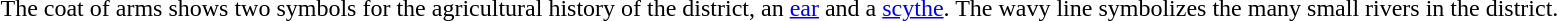<table>
<tr valign=top>
<td></td>
<td>The coat of arms shows two symbols for the agricultural history of the district, an <a href='#'>ear</a> and a <a href='#'>scythe</a>. The wavy line symbolizes the many small rivers in the district.</td>
</tr>
</table>
